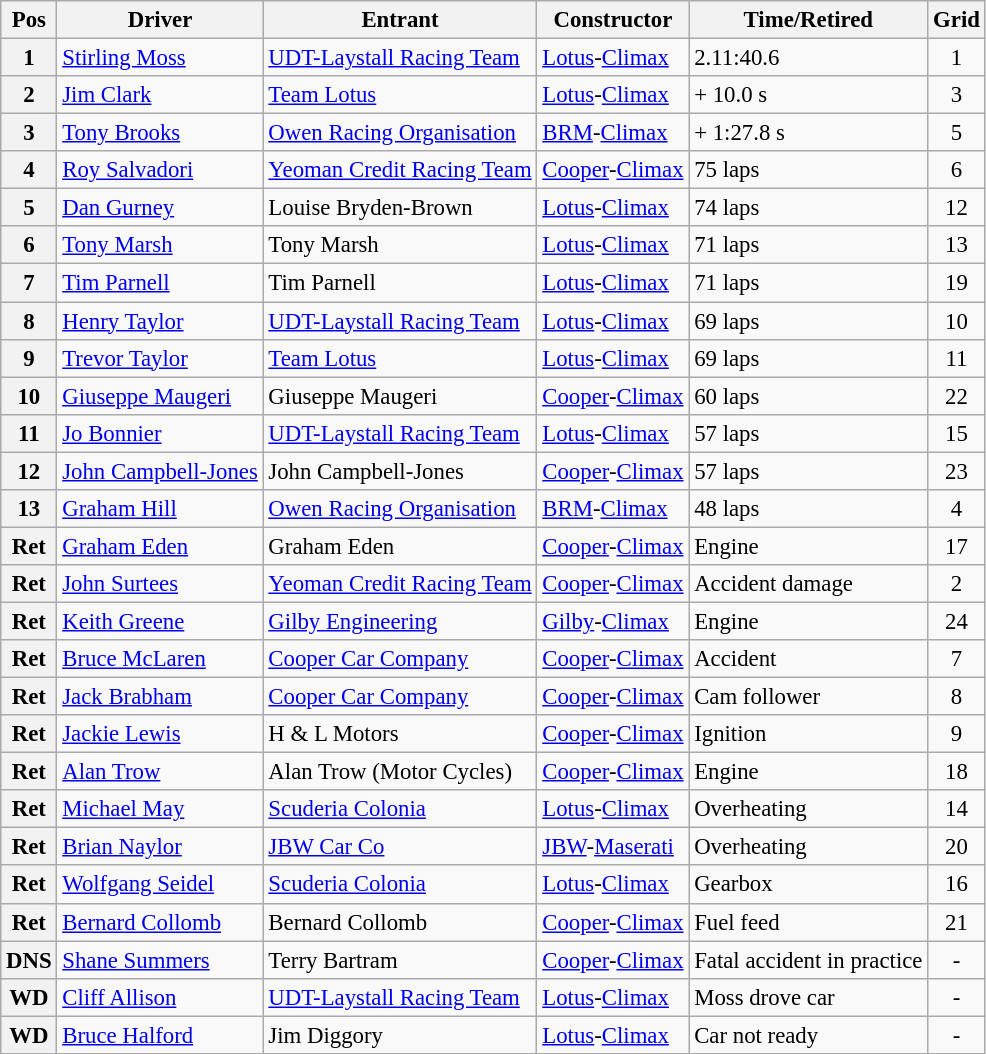<table class="wikitable" style="font-size: 95%;">
<tr>
<th>Pos</th>
<th>Driver</th>
<th>Entrant</th>
<th>Constructor</th>
<th>Time/Retired</th>
<th>Grid</th>
</tr>
<tr>
<th>1</th>
<td> <a href='#'>Stirling Moss</a></td>
<td><a href='#'>UDT-Laystall Racing Team</a></td>
<td><a href='#'>Lotus</a>-<a href='#'>Climax</a></td>
<td>2.11:40.6</td>
<td style="text-align:center">1</td>
</tr>
<tr>
<th>2</th>
<td> <a href='#'>Jim Clark</a></td>
<td><a href='#'>Team Lotus</a></td>
<td><a href='#'>Lotus</a>-<a href='#'>Climax</a></td>
<td>+ 10.0 s</td>
<td style="text-align:center">3</td>
</tr>
<tr>
<th>3</th>
<td> <a href='#'>Tony Brooks</a></td>
<td><a href='#'>Owen Racing Organisation</a></td>
<td><a href='#'>BRM</a>-<a href='#'>Climax</a></td>
<td>+ 1:27.8 s</td>
<td style="text-align:center">5</td>
</tr>
<tr>
<th>4</th>
<td> <a href='#'>Roy Salvadori</a></td>
<td><a href='#'>Yeoman Credit Racing Team</a></td>
<td><a href='#'>Cooper</a>-<a href='#'>Climax</a></td>
<td>75 laps</td>
<td style="text-align:center">6</td>
</tr>
<tr>
<th>5</th>
<td> <a href='#'>Dan Gurney</a></td>
<td>Louise Bryden-Brown</td>
<td><a href='#'>Lotus</a>-<a href='#'>Climax</a></td>
<td>74 laps</td>
<td style="text-align:center">12</td>
</tr>
<tr>
<th>6</th>
<td> <a href='#'>Tony Marsh</a></td>
<td>Tony Marsh</td>
<td><a href='#'>Lotus</a>-<a href='#'>Climax</a></td>
<td>71 laps</td>
<td style="text-align:center">13</td>
</tr>
<tr>
<th>7</th>
<td> <a href='#'>Tim Parnell</a></td>
<td>Tim Parnell</td>
<td><a href='#'>Lotus</a>-<a href='#'>Climax</a></td>
<td>71 laps</td>
<td style="text-align:center">19</td>
</tr>
<tr>
<th>8</th>
<td> <a href='#'>Henry Taylor</a></td>
<td><a href='#'>UDT-Laystall Racing Team</a></td>
<td><a href='#'>Lotus</a>-<a href='#'>Climax</a></td>
<td>69 laps</td>
<td style="text-align:center">10</td>
</tr>
<tr>
<th>9</th>
<td> <a href='#'>Trevor Taylor</a></td>
<td><a href='#'>Team Lotus</a></td>
<td><a href='#'>Lotus</a>-<a href='#'>Climax</a></td>
<td>69 laps</td>
<td style="text-align:center">11</td>
</tr>
<tr>
<th>10</th>
<td> <a href='#'>Giuseppe Maugeri</a></td>
<td>Giuseppe Maugeri</td>
<td><a href='#'>Cooper</a>-<a href='#'>Climax</a></td>
<td>60 laps</td>
<td style="text-align:center">22</td>
</tr>
<tr>
<th>11</th>
<td> <a href='#'>Jo Bonnier</a></td>
<td><a href='#'>UDT-Laystall Racing Team</a></td>
<td><a href='#'>Lotus</a>-<a href='#'>Climax</a></td>
<td>57 laps</td>
<td style="text-align:center">15</td>
</tr>
<tr>
<th>12</th>
<td> <a href='#'>John Campbell-Jones</a></td>
<td>John Campbell-Jones</td>
<td><a href='#'>Cooper</a>-<a href='#'>Climax</a></td>
<td>57 laps</td>
<td style="text-align:center">23</td>
</tr>
<tr>
<th>13</th>
<td> <a href='#'>Graham Hill</a></td>
<td><a href='#'>Owen Racing Organisation</a></td>
<td><a href='#'>BRM</a>-<a href='#'>Climax</a></td>
<td>48 laps</td>
<td style="text-align:center">4</td>
</tr>
<tr>
<th>Ret</th>
<td> <a href='#'>Graham Eden</a></td>
<td>Graham Eden</td>
<td><a href='#'>Cooper</a>-<a href='#'>Climax</a></td>
<td>Engine</td>
<td style="text-align:center">17</td>
</tr>
<tr>
<th>Ret</th>
<td> <a href='#'>John Surtees</a></td>
<td><a href='#'>Yeoman Credit Racing Team</a></td>
<td><a href='#'>Cooper</a>-<a href='#'>Climax</a></td>
<td>Accident damage</td>
<td style="text-align:center">2</td>
</tr>
<tr>
<th>Ret</th>
<td> <a href='#'>Keith Greene</a></td>
<td><a href='#'>Gilby Engineering</a></td>
<td><a href='#'>Gilby</a>-<a href='#'>Climax</a></td>
<td>Engine</td>
<td style="text-align:center">24</td>
</tr>
<tr>
<th>Ret</th>
<td> <a href='#'>Bruce McLaren</a></td>
<td><a href='#'>Cooper Car Company</a></td>
<td><a href='#'>Cooper</a>-<a href='#'>Climax</a></td>
<td>Accident</td>
<td style="text-align:center">7</td>
</tr>
<tr>
<th>Ret</th>
<td> <a href='#'>Jack Brabham</a></td>
<td><a href='#'>Cooper Car Company</a></td>
<td><a href='#'>Cooper</a>-<a href='#'>Climax</a></td>
<td>Cam follower</td>
<td style="text-align:center">8</td>
</tr>
<tr>
<th>Ret</th>
<td> <a href='#'>Jackie Lewis</a></td>
<td>H & L Motors</td>
<td><a href='#'>Cooper</a>-<a href='#'>Climax</a></td>
<td>Ignition</td>
<td style="text-align:center">9</td>
</tr>
<tr>
<th>Ret</th>
<td> <a href='#'>Alan Trow</a></td>
<td>Alan Trow (Motor Cycles)</td>
<td><a href='#'>Cooper</a>-<a href='#'>Climax</a></td>
<td>Engine</td>
<td style="text-align:center">18</td>
</tr>
<tr>
<th>Ret</th>
<td> <a href='#'>Michael May</a></td>
<td><a href='#'>Scuderia Colonia</a></td>
<td><a href='#'>Lotus</a>-<a href='#'>Climax</a></td>
<td>Overheating</td>
<td style="text-align:center">14</td>
</tr>
<tr>
<th>Ret</th>
<td> <a href='#'>Brian Naylor</a></td>
<td><a href='#'>JBW Car Co</a></td>
<td><a href='#'>JBW</a>-<a href='#'>Maserati</a></td>
<td>Overheating</td>
<td style="text-align:center">20</td>
</tr>
<tr>
<th>Ret</th>
<td> <a href='#'>Wolfgang Seidel</a></td>
<td><a href='#'>Scuderia Colonia</a></td>
<td><a href='#'>Lotus</a>-<a href='#'>Climax</a></td>
<td>Gearbox</td>
<td style="text-align:center">16</td>
</tr>
<tr>
<th>Ret</th>
<td> <a href='#'>Bernard Collomb</a></td>
<td>Bernard Collomb</td>
<td><a href='#'>Cooper</a>-<a href='#'>Climax</a></td>
<td>Fuel feed</td>
<td style="text-align:center">21</td>
</tr>
<tr>
<th>DNS</th>
<td> <a href='#'>Shane Summers</a></td>
<td>Terry Bartram</td>
<td><a href='#'>Cooper</a>-<a href='#'>Climax</a></td>
<td>Fatal accident in practice</td>
<td style="text-align:center">-</td>
</tr>
<tr>
<th>WD</th>
<td> <a href='#'>Cliff Allison</a></td>
<td><a href='#'>UDT-Laystall Racing Team</a></td>
<td><a href='#'>Lotus</a>-<a href='#'>Climax</a></td>
<td>Moss drove car</td>
<td style="text-align:center">-</td>
</tr>
<tr>
<th>WD</th>
<td> <a href='#'>Bruce Halford</a></td>
<td>Jim Diggory</td>
<td><a href='#'>Lotus</a>-<a href='#'>Climax</a></td>
<td>Car not ready</td>
<td style="text-align:center">-</td>
</tr>
</table>
